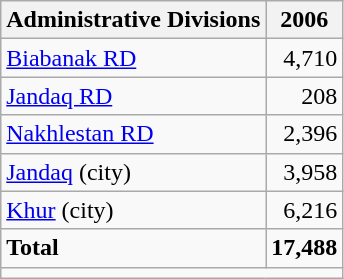<table class="wikitable">
<tr>
<th>Administrative Divisions</th>
<th>2006</th>
</tr>
<tr>
<td><a href='#'>Biabanak RD</a></td>
<td style="text-align: right;">4,710</td>
</tr>
<tr>
<td><a href='#'>Jandaq RD</a></td>
<td style="text-align: right;">208</td>
</tr>
<tr>
<td><a href='#'>Nakhlestan RD</a></td>
<td style="text-align: right;">2,396</td>
</tr>
<tr>
<td><a href='#'>Jandaq</a> (city)</td>
<td style="text-align: right;">3,958</td>
</tr>
<tr>
<td><a href='#'>Khur</a> (city)</td>
<td style="text-align: right;">6,216</td>
</tr>
<tr>
<td><strong>Total</strong></td>
<td style="text-align: right;"><strong>17,488</strong></td>
</tr>
<tr>
<td colspan=4></td>
</tr>
</table>
